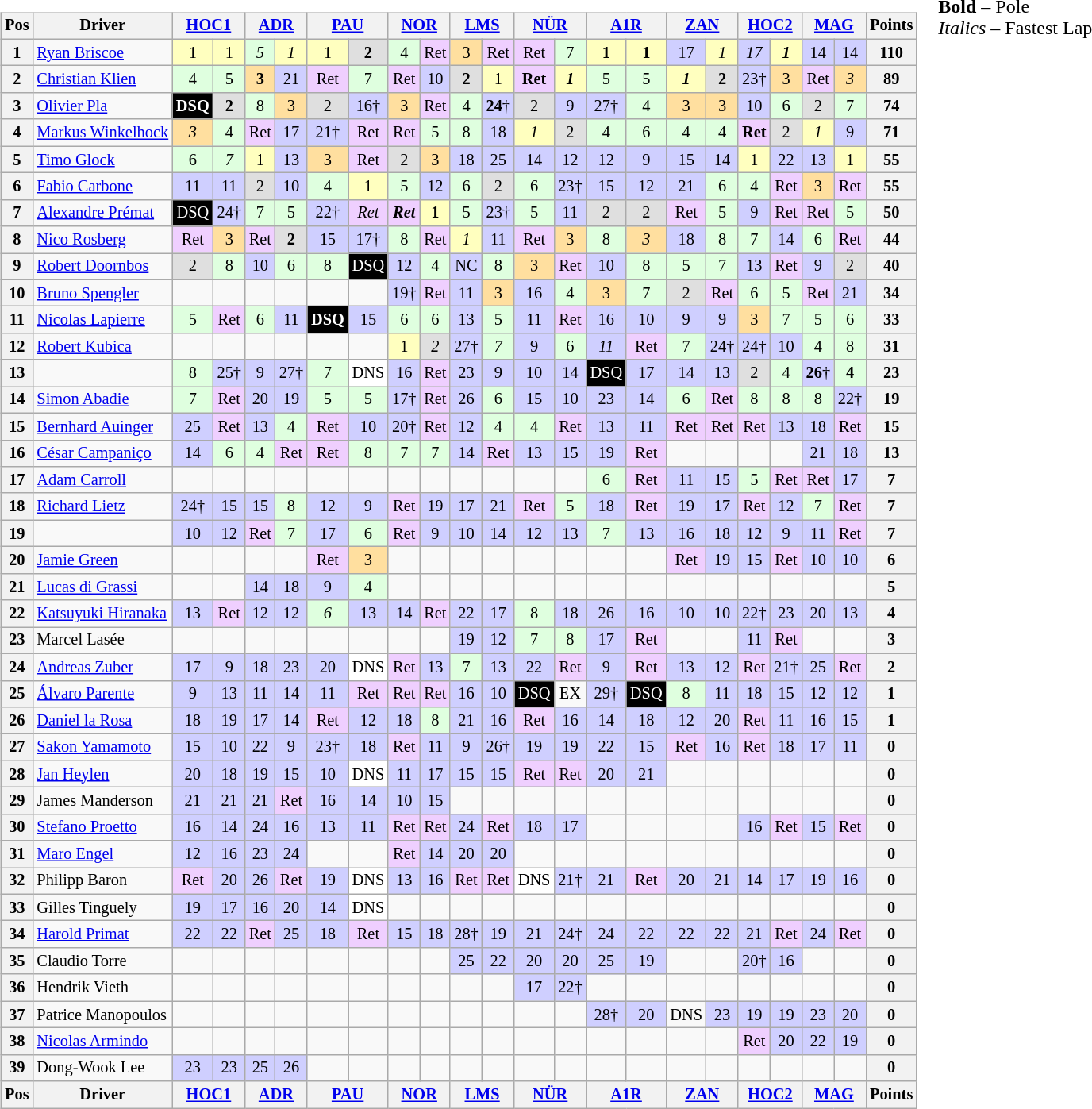<table>
<tr>
<td><br><table class="wikitable" style="font-size: 85%; text-align:center">
<tr valign="top">
<th valign="middle">Pos</th>
<th valign="middle">Driver</th>
<th colspan=2><a href='#'>HOC1</a><br></th>
<th colspan=2><a href='#'>ADR</a><br></th>
<th colspan=2><a href='#'>PAU</a><br></th>
<th colspan=2><a href='#'>NOR</a><br></th>
<th colspan=2><a href='#'>LMS</a><br></th>
<th colspan=2><a href='#'>NÜR</a><br></th>
<th colspan=2><a href='#'>A1R</a><br></th>
<th colspan=2><a href='#'>ZAN</a><br></th>
<th colspan=2><a href='#'>HOC2</a><br></th>
<th colspan=2><a href='#'>MAG</a><br></th>
<th valign="middle">Points</th>
</tr>
<tr>
<th>1</th>
<td align="left"> <a href='#'>Ryan Briscoe</a></td>
<td style="background:#FFFFBF;">1</td>
<td style="background:#FFFFBF;">1</td>
<td style="background:#DFFFDF;"><em>5</em></td>
<td style="background:#FFFFBF;"><em>1</em></td>
<td style="background:#FFFFBF;">1</td>
<td style="background:#DFDFDF;"><strong>2</strong></td>
<td style="background:#DFFFDF;">4</td>
<td style="background:#EFCFFF;">Ret</td>
<td style="background:#FFDF9F;">3</td>
<td style="background:#EFCFFF;">Ret</td>
<td style="background:#EFCFFF;">Ret</td>
<td style="background:#DFFFDF;">7</td>
<td style="background:#FFFFBF;"><strong>1</strong></td>
<td style="background:#FFFFBF;"><strong>1</strong></td>
<td style="background:#CFCFFF;">17</td>
<td style="background:#FFFFBF;"><em>1</em></td>
<td style="background:#CFCFFF;"><em>17</em></td>
<td style="background:#FFFFBF;"><strong><em>1</em></strong></td>
<td style="background:#CFCFFF;">14</td>
<td style="background:#CFCFFF;">14</td>
<th>110</th>
</tr>
<tr>
<th>2</th>
<td align="left"> <a href='#'>Christian Klien</a></td>
<td style="background:#DFFFDF;">4</td>
<td style="background:#DFFFDF;">5</td>
<td style="background:#FFDF9F;"><strong>3</strong></td>
<td style="background:#CFCFFF;">21</td>
<td style="background:#EFCFFF;">Ret</td>
<td style="background:#DFFFDF;">7</td>
<td style="background:#EFCFFF;">Ret</td>
<td style="background:#CFCFFF;">10</td>
<td style="background:#DFDFDF;"><strong>2</strong></td>
<td style="background:#FFFFBF;">1</td>
<td style="background:#EFCFFF;"><strong>Ret</strong></td>
<td style="background:#FFFFBF;"><strong><em>1</em></strong></td>
<td style="background:#DFFFDF;">5</td>
<td style="background:#DFFFDF;">5</td>
<td style="background:#FFFFBF;"><strong><em>1</em></strong></td>
<td style="background:#DFDFDF;"><strong>2</strong></td>
<td style="background:#CFCFFF;">23†</td>
<td style="background:#FFDF9F;">3</td>
<td style="background:#EFCFFF;">Ret</td>
<td style="background:#FFDF9F;"><em>3</em></td>
<th>89</th>
</tr>
<tr>
<th>3</th>
<td align="left"> <a href='#'>Olivier Pla</a></td>
<td style="background:#000000; color:white"><strong>DSQ</strong></td>
<td style="background:#DFDFDF;"><strong>2</strong></td>
<td style="background:#DFFFDF;">8</td>
<td style="background:#FFDF9F;">3</td>
<td style="background:#DFDFDF;">2</td>
<td style="background:#CFCFFF;">16†</td>
<td style="background:#FFDF9F;">3</td>
<td style="background:#EFCFFF;">Ret</td>
<td style="background:#DFFFDF;">4</td>
<td style="background:#CFCFFF;"><strong>24</strong>†</td>
<td style="background:#DFDFDF;">2</td>
<td style="background:#CFCFFF;">9</td>
<td style="background:#CFCFFF;">27†</td>
<td style="background:#DFFFDF;">4</td>
<td style="background:#FFDF9F;">3</td>
<td style="background:#FFDF9F;">3</td>
<td style="background:#CFCFFF;">10</td>
<td style="background:#DFFFDF;">6</td>
<td style="background:#DFDFDF;">2</td>
<td style="background:#DFFFDF;">7</td>
<th>74</th>
</tr>
<tr>
<th>4</th>
<td align="left"> <a href='#'>Markus Winkelhock</a></td>
<td style="background:#FFDF9F;"><em>3</em></td>
<td style="background:#DFFFDF;">4</td>
<td style="background:#EFCFFF;">Ret</td>
<td style="background:#CFCFFF;">17</td>
<td style="background:#CFCFFF;">21†</td>
<td style="background:#EFCFFF;">Ret</td>
<td style="background:#EFCFFF;">Ret</td>
<td style="background:#DFFFDF;">5</td>
<td style="background:#DFFFDF;">8</td>
<td style="background:#CFCFFF;">18</td>
<td style="background:#FFFFBF;"><em>1</em></td>
<td style="background:#DFDFDF;">2</td>
<td style="background:#DFFFDF;">4</td>
<td style="background:#DFFFDF;">6</td>
<td style="background:#DFFFDF;">4</td>
<td style="background:#DFFFDF;">4</td>
<td style="background:#EFCFFF;"><strong>Ret</strong></td>
<td style="background:#DFDFDF;">2</td>
<td style="background:#FFFFBF;"><em>1</em></td>
<td style="background:#CFCFFF;">9</td>
<th>71</th>
</tr>
<tr>
<th>5</th>
<td align="left"> <a href='#'>Timo Glock</a></td>
<td style="background:#DFFFDF;">6</td>
<td style="background:#DFFFDF;"><em>7</em></td>
<td style="background:#FFFFBF;">1</td>
<td style="background:#CFCFFF;">13</td>
<td style="background:#FFDF9F;">3</td>
<td style="background:#EFCFFF;">Ret</td>
<td style="background:#DFDFDF;">2</td>
<td style="background:#FFDF9F;">3</td>
<td style="background:#CFCFFF;">18</td>
<td style="background:#CFCFFF;">25</td>
<td style="background:#CFCFFF;">14</td>
<td style="background:#CFCFFF;">12</td>
<td style="background:#CFCFFF;">12</td>
<td style="background:#CFCFFF;">9</td>
<td style="background:#CFCFFF;">15</td>
<td style="background:#CFCFFF;">14</td>
<td style="background:#FFFFBF;">1</td>
<td style="background:#CFCFFF;">22</td>
<td style="background:#CFCFFF;">13</td>
<td style="background:#FFFFBF;">1</td>
<th>55</th>
</tr>
<tr>
<th>6</th>
<td align="left"> <a href='#'>Fabio Carbone</a></td>
<td style="background:#CFCFFF;">11</td>
<td style="background:#CFCFFF;">11</td>
<td style="background:#DFDFDF;">2</td>
<td style="background:#CFCFFF;">10</td>
<td style="background:#DFFFDF;">4</td>
<td style="background:#FFFFBF;">1</td>
<td style="background:#DFFFDF;">5</td>
<td style="background:#CFCFFF;">12</td>
<td style="background:#DFFFDF;">6</td>
<td style="background:#DFDFDF;">2</td>
<td style="background:#DFFFDF;">6</td>
<td style="background:#CFCFFF;">23†</td>
<td style="background:#CFCFFF;">15</td>
<td style="background:#CFCFFF;">12</td>
<td style="background:#CFCFFF;">21</td>
<td style="background:#DFFFDF;">6</td>
<td style="background:#DFFFDF;">4</td>
<td style="background:#EFCFFF;">Ret</td>
<td style="background:#FFDF9F;">3</td>
<td style="background:#EFCFFF;">Ret</td>
<th>55</th>
</tr>
<tr>
<th>7</th>
<td align="left"> <a href='#'>Alexandre Prémat</a></td>
<td style="background:#000000; color:white">DSQ</td>
<td style="background:#CFCFFF;">24†</td>
<td style="background:#DFFFDF;">7</td>
<td style="background:#DFFFDF;">5</td>
<td style="background:#CFCFFF;">22†</td>
<td style="background:#EFCFFF;"><em>Ret</em></td>
<td style="background:#EFCFFF;"><strong><em>Ret</em></strong></td>
<td style="background:#FFFFBF;"><strong>1</strong></td>
<td style="background:#DFFFDF;">5</td>
<td style="background:#CFCFFF;">23†</td>
<td style="background:#DFFFDF;">5</td>
<td style="background:#CFCFFF;">11</td>
<td style="background:#DFDFDF;">2</td>
<td style="background:#DFDFDF;">2</td>
<td style="background:#EFCFFF;">Ret</td>
<td style="background:#DFFFDF;">5</td>
<td style="background:#CFCFFF;">9</td>
<td style="background:#EFCFFF;">Ret</td>
<td style="background:#EFCFFF;">Ret</td>
<td style="background:#DFFFDF;">5</td>
<th>50</th>
</tr>
<tr>
<th>8</th>
<td align="left"> <a href='#'>Nico Rosberg</a></td>
<td style="background:#EFCFFF;">Ret</td>
<td style="background:#FFDF9F;">3</td>
<td style="background:#EFCFFF;">Ret</td>
<td style="background:#DFDFDF;"><strong>2</strong></td>
<td style="background:#CFCFFF;">15</td>
<td style="background:#CFCFFF;">17†</td>
<td style="background:#DFFFDF;">8</td>
<td style="background:#EFCFFF;">Ret</td>
<td style="background:#FFFFBF;"><em>1</em></td>
<td style="background:#CFCFFF;">11</td>
<td style="background:#EFCFFF;">Ret</td>
<td style="background:#FFDF9F;">3</td>
<td style="background:#DFFFDF;">8</td>
<td style="background:#FFDF9F;"><em>3</em></td>
<td style="background:#CFCFFF;">18</td>
<td style="background:#DFFFDF;">8</td>
<td style="background:#DFFFDF;">7</td>
<td style="background:#CFCFFF;">14</td>
<td style="background:#DFFFDF;">6</td>
<td style="background:#EFCFFF;">Ret</td>
<th>44</th>
</tr>
<tr>
<th>9</th>
<td align="left"> <a href='#'>Robert Doornbos</a></td>
<td style="background:#DFDFDF;">2</td>
<td style="background:#DFFFDF;">8</td>
<td style="background:#CFCFFF;">10</td>
<td style="background:#DFFFDF;">6</td>
<td style="background:#DFFFDF;">8</td>
<td style="background:#000000; color:white">DSQ</td>
<td style="background:#CFCFFF;">12</td>
<td style="background:#DFFFDF;">4</td>
<td style="background:#CFCFFF;">NC</td>
<td style="background:#DFFFDF;">8</td>
<td style="background:#FFDF9F;">3</td>
<td style="background:#EFCFFF;">Ret</td>
<td style="background:#CFCFFF;">10</td>
<td style="background:#DFFFDF;">8</td>
<td style="background:#DFFFDF;">5</td>
<td style="background:#DFFFDF;">7</td>
<td style="background:#CFCFFF;">13</td>
<td style="background:#EFCFFF;">Ret</td>
<td style="background:#CFCFFF;">9</td>
<td style="background:#DFDFDF;">2</td>
<th>40</th>
</tr>
<tr>
<th>10</th>
<td align="left"> <a href='#'>Bruno Spengler</a></td>
<td></td>
<td></td>
<td></td>
<td></td>
<td></td>
<td></td>
<td style="background:#CFCFFF;">19†</td>
<td style="background:#EFCFFF;">Ret</td>
<td style="background:#CFCFFF;">11</td>
<td style="background:#FFDF9F;">3</td>
<td style="background:#CFCFFF;">16</td>
<td style="background:#DFFFDF;">4</td>
<td style="background:#FFDF9F;">3</td>
<td style="background:#DFFFDF;">7</td>
<td style="background:#DFDFDF;">2</td>
<td style="background:#EFCFFF;">Ret</td>
<td style="background:#DFFFDF;">6</td>
<td style="background:#DFFFDF;">5</td>
<td style="background:#EFCFFF;">Ret</td>
<td style="background:#CFCFFF;">21</td>
<th>34</th>
</tr>
<tr>
<th>11</th>
<td align="left"> <a href='#'>Nicolas Lapierre</a></td>
<td style="background:#DFFFDF;">5</td>
<td style="background:#EFCFFF;">Ret</td>
<td style="background:#DFFFDF;">6</td>
<td style="background:#CFCFFF;">11</td>
<td style="background:#000000; color:white"><strong>DSQ</strong></td>
<td style="background:#CFCFFF;">15</td>
<td style="background:#DFFFDF;">6</td>
<td style="background:#DFFFDF;">6</td>
<td style="background:#CFCFFF;">13</td>
<td style="background:#DFFFDF;">5</td>
<td style="background:#CFCFFF;">11</td>
<td style="background:#EFCFFF;">Ret</td>
<td style="background:#CFCFFF;">16</td>
<td style="background:#CFCFFF;">10</td>
<td style="background:#CFCFFF;">9</td>
<td style="background:#CFCFFF;">9</td>
<td style="background:#FFDF9F;">3</td>
<td style="background:#DFFFDF;">7</td>
<td style="background:#DFFFDF;">5</td>
<td style="background:#DFFFDF;">6</td>
<th>33</th>
</tr>
<tr>
<th>12</th>
<td align="left"> <a href='#'>Robert Kubica</a></td>
<td></td>
<td></td>
<td></td>
<td></td>
<td></td>
<td></td>
<td style="background:#FFFFBF;">1</td>
<td style="background:#DFDFDF;"><em>2</em></td>
<td style="background:#CFCFFF;">27†</td>
<td style="background:#DFFFDF;"><em>7</em></td>
<td style="background:#CFCFFF;">9</td>
<td style="background:#DFFFDF;">6</td>
<td style="background:#CFCFFF;"><em>11</em></td>
<td style="background:#EFCFFF;">Ret</td>
<td style="background:#DFFFDF;">7</td>
<td style="background:#CFCFFF;">24†</td>
<td style="background:#CFCFFF;">24†</td>
<td style="background:#CFCFFF;">10</td>
<td style="background:#DFFFDF;">4</td>
<td style="background:#DFFFDF;">8</td>
<th>31</th>
</tr>
<tr>
<th>13</th>
<td align="left"></td>
<td style="background:#DFFFDF;">8</td>
<td style="background:#CFCFFF;">25†</td>
<td style="background:#CFCFFF;">9</td>
<td style="background:#CFCFFF;">27†</td>
<td style="background:#DFFFDF;">7</td>
<td style="background:#FFFFFF;">DNS</td>
<td style="background:#CFCFFF;">16</td>
<td style="background:#EFCFFF;">Ret</td>
<td style="background:#CFCFFF;">23</td>
<td style="background:#CFCFFF;">9</td>
<td style="background:#CFCFFF;">10</td>
<td style="background:#CFCFFF;">14</td>
<td style="background:#000000; color:white">DSQ</td>
<td style="background:#CFCFFF;">17</td>
<td style="background:#CFCFFF;">14</td>
<td style="background:#CFCFFF;">13</td>
<td style="background:#DFDFDF;">2</td>
<td style="background:#DFFFDF;">4</td>
<td style="background:#CFCFFF;"><strong>26</strong>†</td>
<td style="background:#DFFFDF;"><strong>4</strong></td>
<th>23</th>
</tr>
<tr>
<th>14</th>
<td align="left"> <a href='#'>Simon Abadie</a></td>
<td style="background:#DFFFDF;">7</td>
<td style="background:#EFCFFF;">Ret</td>
<td style="background:#CFCFFF;">20</td>
<td style="background:#CFCFFF;">19</td>
<td style="background:#DFFFDF;">5</td>
<td style="background:#DFFFDF;">5</td>
<td style="background:#CFCFFF;">17†</td>
<td style="background:#EFCFFF;">Ret</td>
<td style="background:#CFCFFF;">26</td>
<td style="background:#DFFFDF;">6</td>
<td style="background:#CFCFFF;">15</td>
<td style="background:#CFCFFF;">10</td>
<td style="background:#CFCFFF;">23</td>
<td style="background:#CFCFFF;">14</td>
<td style="background:#DFFFDF;">6</td>
<td style="background:#EFCFFF;">Ret</td>
<td style="background:#DFFFDF;">8</td>
<td style="background:#DFFFDF;">8</td>
<td style="background:#DFFFDF;">8</td>
<td style="background:#CFCFFF;">22†</td>
<th>19</th>
</tr>
<tr>
<th>15</th>
<td align="left"> <a href='#'>Bernhard Auinger</a></td>
<td style="background:#CFCFFF;">25</td>
<td style="background:#EFCFFF;">Ret</td>
<td style="background:#CFCFFF;">13</td>
<td style="background:#DFFFDF;">4</td>
<td style="background:#EFCFFF;">Ret</td>
<td style="background:#CFCFFF;">10</td>
<td style="background:#CFCFFF;">20†</td>
<td style="background:#EFCFFF;">Ret</td>
<td style="background:#CFCFFF;">12</td>
<td style="background:#DFFFDF;">4</td>
<td style="background:#DFFFDF;">4</td>
<td style="background:#EFCFFF;">Ret</td>
<td style="background:#CFCFFF;">13</td>
<td style="background:#CFCFFF;">11</td>
<td style="background:#EFCFFF;">Ret</td>
<td style="background:#EFCFFF;">Ret</td>
<td style="background:#EFCFFF;">Ret</td>
<td style="background:#CFCFFF;">13</td>
<td style="background:#CFCFFF;">18</td>
<td style="background:#EFCFFF;">Ret</td>
<th>15</th>
</tr>
<tr>
<th>16</th>
<td align="left"> <a href='#'>César Campaniço</a></td>
<td style="background:#CFCFFF;">14</td>
<td style="background:#DFFFDF;">6</td>
<td style="background:#DFFFDF;">4</td>
<td style="background:#EFCFFF;">Ret</td>
<td style="background:#EFCFFF;">Ret</td>
<td style="background:#DFFFDF;">8</td>
<td style="background:#DFFFDF;">7</td>
<td style="background:#DFFFDF;">7</td>
<td style="background:#CFCFFF;">14</td>
<td style="background:#EFCFFF;">Ret</td>
<td style="background:#CFCFFF;">13</td>
<td style="background:#CFCFFF;">15</td>
<td style="background:#CFCFFF;">19</td>
<td style="background:#EFCFFF;">Ret</td>
<td></td>
<td></td>
<td></td>
<td></td>
<td style="background:#CFCFFF;">21</td>
<td style="background:#CFCFFF;">18</td>
<th>13</th>
</tr>
<tr>
<th>17</th>
<td align="left"> <a href='#'>Adam Carroll</a></td>
<td></td>
<td></td>
<td></td>
<td></td>
<td></td>
<td></td>
<td></td>
<td></td>
<td></td>
<td></td>
<td></td>
<td></td>
<td style="background:#DFFFDF;">6</td>
<td style="background:#EFCFFF;">Ret</td>
<td style="background:#CFCFFF;">11</td>
<td style="background:#CFCFFF;">15</td>
<td style="background:#DFFFDF;">5</td>
<td style="background:#EFCFFF;">Ret</td>
<td style="background:#EFCFFF;">Ret</td>
<td style="background:#CFCFFF;">17</td>
<th>7</th>
</tr>
<tr>
<th>18</th>
<td align="left"> <a href='#'>Richard Lietz</a></td>
<td style="background:#CFCFFF;">24†</td>
<td style="background:#CFCFFF;">15</td>
<td style="background:#CFCFFF;">15</td>
<td style="background:#DFFFDF;">8</td>
<td style="background:#CFCFFF;">12</td>
<td style="background:#CFCFFF;">9</td>
<td style="background:#EFCFFF;">Ret</td>
<td style="background:#CFCFFF;">19</td>
<td style="background:#CFCFFF;">17</td>
<td style="background:#CFCFFF;">21</td>
<td style="background:#EFCFFF;">Ret</td>
<td style="background:#DFFFDF;">5</td>
<td style="background:#CFCFFF;">18</td>
<td style="background:#EFCFFF;">Ret</td>
<td style="background:#CFCFFF;">19</td>
<td style="background:#CFCFFF;">17</td>
<td style="background:#EFCFFF;">Ret</td>
<td style="background:#CFCFFF;">12</td>
<td style="background:#DFFFDF;">7</td>
<td style="background:#EFCFFF;">Ret</td>
<th>7</th>
</tr>
<tr>
<th>19</th>
<td align="left"></td>
<td style="background:#CFCFFF;">10</td>
<td style="background:#CFCFFF;">12</td>
<td style="background:#EFCFFF;">Ret</td>
<td style="background:#DFFFDF;">7</td>
<td style="background:#CFCFFF;">17</td>
<td style="background:#DFFFDF;">6</td>
<td style="background:#EFCFFF;">Ret</td>
<td style="background:#CFCFFF;">9</td>
<td style="background:#CFCFFF;">10</td>
<td style="background:#CFCFFF;">14</td>
<td style="background:#CFCFFF;">12</td>
<td style="background:#CFCFFF;">13</td>
<td style="background:#DFFFDF;">7</td>
<td style="background:#CFCFFF;">13</td>
<td style="background:#CFCFFF;">16</td>
<td style="background:#CFCFFF;">18</td>
<td style="background:#CFCFFF;">12</td>
<td style="background:#CFCFFF;">9</td>
<td style="background:#CFCFFF;">11</td>
<td style="background:#EFCFFF;">Ret</td>
<th>7</th>
</tr>
<tr>
<th>20</th>
<td align="left"> <a href='#'>Jamie Green</a></td>
<td></td>
<td></td>
<td></td>
<td></td>
<td style="background:#EFCFFF;">Ret</td>
<td style="background:#FFDF9F;">3</td>
<td></td>
<td></td>
<td></td>
<td></td>
<td></td>
<td></td>
<td></td>
<td></td>
<td style="background:#EFCFFF;">Ret</td>
<td style="background:#CFCFFF;">19</td>
<td style="background:#CFCFFF;">15</td>
<td style="background:#EFCFFF;">Ret</td>
<td style="background:#CFCFFF;">10</td>
<td style="background:#CFCFFF;">10</td>
<th>6</th>
</tr>
<tr>
<th>21</th>
<td align="left"> <a href='#'>Lucas di Grassi</a></td>
<td></td>
<td></td>
<td style="background:#CFCFFF;">14</td>
<td style="background:#CFCFFF;">18</td>
<td style="background:#CFCFFF;">9</td>
<td style="background:#DFFFDF;">4</td>
<td></td>
<td></td>
<td></td>
<td></td>
<td></td>
<td></td>
<td></td>
<td></td>
<td></td>
<td></td>
<td></td>
<td></td>
<td></td>
<td></td>
<th>5</th>
</tr>
<tr>
<th>22</th>
<td align="left"> <a href='#'>Katsuyuki Hiranaka</a></td>
<td style="background:#CFCFFF;">13</td>
<td style="background:#EFCFFF;">Ret</td>
<td style="background:#CFCFFF;">12</td>
<td style="background:#CFCFFF;">12</td>
<td style="background:#DFFFDF;"><em>6</em></td>
<td style="background:#CFCFFF;">13</td>
<td style="background:#CFCFFF;">14</td>
<td style="background:#EFCFFF;">Ret</td>
<td style="background:#CFCFFF;">22</td>
<td style="background:#CFCFFF;">17</td>
<td style="background:#DFFFDF;">8</td>
<td style="background:#CFCFFF;">18</td>
<td style="background:#CFCFFF;">26</td>
<td style="background:#CFCFFF;">16</td>
<td style="background:#CFCFFF;">10</td>
<td style="background:#CFCFFF;">10</td>
<td style="background:#CFCFFF;">22†</td>
<td style="background:#CFCFFF;">23</td>
<td style="background:#CFCFFF;">20</td>
<td style="background:#CFCFFF;">13</td>
<th>4</th>
</tr>
<tr>
<th>23</th>
<td align="left"> Marcel Lasée</td>
<td></td>
<td></td>
<td></td>
<td></td>
<td></td>
<td></td>
<td></td>
<td></td>
<td style="background:#CFCFFF;">19</td>
<td style="background:#CFCFFF;">12</td>
<td style="background:#DFFFDF;">7</td>
<td style="background:#DFFFDF;">8</td>
<td style="background:#CFCFFF;">17</td>
<td style="background:#EFCFFF;">Ret</td>
<td></td>
<td></td>
<td style="background:#CFCFFF;">11</td>
<td style="background:#EFCFFF;">Ret</td>
<td></td>
<td></td>
<th>3</th>
</tr>
<tr>
<th>24</th>
<td align="left"> <a href='#'>Andreas Zuber</a></td>
<td style="background:#CFCFFF;">17</td>
<td style="background:#CFCFFF;">9</td>
<td style="background:#CFCFFF;">18</td>
<td style="background:#CFCFFF;">23</td>
<td style="background:#CFCFFF;">20</td>
<td style="background:#FFFFFF;">DNS</td>
<td style="background:#EFCFFF;">Ret</td>
<td style="background:#CFCFFF;">13</td>
<td style="background:#DFFFDF;">7</td>
<td style="background:#CFCFFF;">13</td>
<td style="background:#CFCFFF;">22</td>
<td style="background:#EFCFFF;">Ret</td>
<td style="background:#CFCFFF;">9</td>
<td style="background:#EFCFFF;">Ret</td>
<td style="background:#CFCFFF;">13</td>
<td style="background:#CFCFFF;">12</td>
<td style="background:#EFCFFF;">Ret</td>
<td style="background:#CFCFFF;">21†</td>
<td style="background:#CFCFFF;">25</td>
<td style="background:#EFCFFF;">Ret</td>
<th>2</th>
</tr>
<tr>
<th>25</th>
<td align="left"> <a href='#'>Álvaro Parente</a></td>
<td style="background:#CFCFFF;">9</td>
<td style="background:#CFCFFF;">13</td>
<td style="background:#CFCFFF;">11</td>
<td style="background:#CFCFFF;">14</td>
<td style="background:#CFCFFF;">11</td>
<td style="background:#EFCFFF;">Ret</td>
<td style="background:#EFCFFF;">Ret</td>
<td style="background:#EFCFFF;">Ret</td>
<td style="background:#CFCFFF;">16</td>
<td style="background:#CFCFFF;">10</td>
<td style="background:#000000; color:white">DSQ</td>
<td>EX</td>
<td style="background:#CFCFFF;">29†</td>
<td style="background:#000000; color:white">DSQ</td>
<td style="background:#DFFFDF;">8</td>
<td style="background:#CFCFFF;">11</td>
<td style="background:#CFCFFF;">18</td>
<td style="background:#CFCFFF;">15</td>
<td style="background:#CFCFFF;">12</td>
<td style="background:#CFCFFF;">12</td>
<th>1</th>
</tr>
<tr>
<th>26</th>
<td align="left"> <a href='#'>Daniel la Rosa</a></td>
<td style="background:#CFCFFF;">18</td>
<td style="background:#CFCFFF;">19</td>
<td style="background:#CFCFFF;">17</td>
<td style="background:#CFCFFF;">14</td>
<td style="background:#EFCFFF;">Ret</td>
<td style="background:#CFCFFF;">12</td>
<td style="background:#CFCFFF;">18</td>
<td style="background:#DFFFDF;">8</td>
<td style="background:#CFCFFF;">21</td>
<td style="background:#CFCFFF;">16</td>
<td style="background:#EFCFFF;">Ret</td>
<td style="background:#CFCFFF;">16</td>
<td style="background:#CFCFFF;">14</td>
<td style="background:#CFCFFF;">18</td>
<td style="background:#CFCFFF;">12</td>
<td style="background:#CFCFFF;">20</td>
<td style="background:#EFCFFF;">Ret</td>
<td style="background:#CFCFFF;">11</td>
<td style="background:#CFCFFF;">16</td>
<td style="background:#CFCFFF;">15</td>
<th>1</th>
</tr>
<tr>
<th>27</th>
<td align="left"> <a href='#'>Sakon Yamamoto</a></td>
<td style="background:#CFCFFF;">15</td>
<td style="background:#CFCFFF;">10</td>
<td style="background:#CFCFFF;">22</td>
<td style="background:#CFCFFF;">9</td>
<td style="background:#CFCFFF;">23†</td>
<td style="background:#CFCFFF;">18</td>
<td style="background:#EFCFFF;">Ret</td>
<td style="background:#CFCFFF;">11</td>
<td style="background:#CFCFFF;">9</td>
<td style="background:#CFCFFF;">26†</td>
<td style="background:#CFCFFF;">19</td>
<td style="background:#CFCFFF;">19</td>
<td style="background:#CFCFFF;">22</td>
<td style="background:#CFCFFF;">15</td>
<td style="background:#EFCFFF;">Ret</td>
<td style="background:#CFCFFF;">16</td>
<td style="background:#EFCFFF;">Ret</td>
<td style="background:#CFCFFF;">18</td>
<td style="background:#CFCFFF;">17</td>
<td style="background:#CFCFFF;">11</td>
<th>0</th>
</tr>
<tr>
<th>28</th>
<td align="left"> <a href='#'>Jan Heylen</a></td>
<td style="background:#CFCFFF;">20</td>
<td style="background:#CFCFFF;">18</td>
<td style="background:#CFCFFF;">19</td>
<td style="background:#CFCFFF;">15</td>
<td style="background:#CFCFFF;">10</td>
<td style="background:#FFFFFF;">DNS</td>
<td style="background:#CFCFFF;">11</td>
<td style="background:#CFCFFF;">17</td>
<td style="background:#CFCFFF;">15</td>
<td style="background:#CFCFFF;">15</td>
<td style="background:#EFCFFF;">Ret</td>
<td style="background:#EFCFFF;">Ret</td>
<td style="background:#CFCFFF;">20</td>
<td style="background:#CFCFFF;">21</td>
<td></td>
<td></td>
<td></td>
<td></td>
<td></td>
<td></td>
<th>0</th>
</tr>
<tr>
<th>29</th>
<td align="left"> James Manderson</td>
<td style="background:#CFCFFF;">21</td>
<td style="background:#CFCFFF;">21</td>
<td style="background:#CFCFFF;">21</td>
<td style="background:#EFCFFF;">Ret</td>
<td style="background:#CFCFFF;">16</td>
<td style="background:#CFCFFF;">14</td>
<td style="background:#CFCFFF;">10</td>
<td style="background:#CFCFFF;">15</td>
<td></td>
<td></td>
<td></td>
<td></td>
<td></td>
<td></td>
<td></td>
<td></td>
<td></td>
<td></td>
<td></td>
<td></td>
<th>0</th>
</tr>
<tr>
<th>30</th>
<td align="left"> <a href='#'>Stefano Proetto</a></td>
<td style="background:#CFCFFF;">16</td>
<td style="background:#CFCFFF;">14</td>
<td style="background:#CFCFFF;">24</td>
<td style="background:#CFCFFF;">16</td>
<td style="background:#CFCFFF;">13</td>
<td style="background:#CFCFFF;">11</td>
<td style="background:#EFCFFF;">Ret</td>
<td style="background:#EFCFFF;">Ret</td>
<td style="background:#CFCFFF;">24</td>
<td style="background:#EFCFFF;">Ret</td>
<td style="background:#CFCFFF;">18</td>
<td style="background:#CFCFFF;">17</td>
<td></td>
<td></td>
<td></td>
<td></td>
<td style="background:#CFCFFF;">16</td>
<td style="background:#EFCFFF;">Ret</td>
<td style="background:#CFCFFF;">15</td>
<td style="background:#EFCFFF;">Ret</td>
<th>0</th>
</tr>
<tr>
<th>31</th>
<td align="left"> <a href='#'>Maro Engel</a></td>
<td style="background:#CFCFFF;">12</td>
<td style="background:#CFCFFF;">16</td>
<td style="background:#CFCFFF;">23</td>
<td style="background:#CFCFFF;">24</td>
<td></td>
<td></td>
<td style="background:#EFCFFF;">Ret</td>
<td style="background:#CFCFFF;">14</td>
<td style="background:#CFCFFF;">20</td>
<td style="background:#CFCFFF;">20</td>
<td></td>
<td></td>
<td></td>
<td></td>
<td></td>
<td></td>
<td></td>
<td></td>
<td></td>
<td></td>
<th>0</th>
</tr>
<tr>
<th>32</th>
<td align="left"> Philipp Baron</td>
<td style="background:#EFCFFF;">Ret</td>
<td style="background:#CFCFFF;">20</td>
<td style="background:#CFCFFF;">26</td>
<td style="background:#EFCFFF;">Ret</td>
<td style="background:#CFCFFF;">19</td>
<td style="background:#FFFFFF;">DNS</td>
<td style="background:#CFCFFF;">13</td>
<td style="background:#CFCFFF;">16</td>
<td style="background:#EFCFFF;">Ret</td>
<td style="background:#EFCFFF;">Ret</td>
<td style="background:#FFFFFF;">DNS</td>
<td style="background:#CFCFFF;">21†</td>
<td style="background:#CFCFFF;">21</td>
<td style="background:#EFCFFF;">Ret</td>
<td style="background:#CFCFFF;">20</td>
<td style="background:#CFCFFF;">21</td>
<td style="background:#CFCFFF;">14</td>
<td style="background:#CFCFFF;">17</td>
<td style="background:#CFCFFF;">19</td>
<td style="background:#CFCFFF;">16</td>
<th>0</th>
</tr>
<tr>
<th>33</th>
<td align="left"> Gilles Tinguely</td>
<td style="background:#CFCFFF;">19</td>
<td style="background:#CFCFFF;">17</td>
<td style="background:#CFCFFF;">16</td>
<td style="background:#CFCFFF;">20</td>
<td style="background:#CFCFFF;">14</td>
<td style="background:#FFFFFF;">DNS</td>
<td></td>
<td></td>
<td></td>
<td></td>
<td></td>
<td></td>
<td></td>
<td></td>
<td></td>
<td></td>
<td></td>
<td></td>
<td></td>
<td></td>
<th>0</th>
</tr>
<tr>
<th>34</th>
<td align="left"> <a href='#'>Harold Primat</a></td>
<td style="background:#CFCFFF;">22</td>
<td style="background:#CFCFFF;">22</td>
<td style="background:#EFCFFF;">Ret</td>
<td style="background:#CFCFFF;">25</td>
<td style="background:#CFCFFF;">18</td>
<td style="background:#EFCFFF;">Ret</td>
<td style="background:#CFCFFF;">15</td>
<td style="background:#CFCFFF;">18</td>
<td style="background:#CFCFFF;">28†</td>
<td style="background:#CFCFFF;">19</td>
<td style="background:#CFCFFF;">21</td>
<td style="background:#CFCFFF;">24†</td>
<td style="background:#CFCFFF;">24</td>
<td style="background:#CFCFFF;">22</td>
<td style="background:#CFCFFF;">22</td>
<td style="background:#CFCFFF;">22</td>
<td style="background:#CFCFFF;">21</td>
<td style="background:#EFCFFF;">Ret</td>
<td style="background:#CFCFFF;">24</td>
<td style="background:#EFCFFF;">Ret</td>
<th>0</th>
</tr>
<tr>
<th>35</th>
<td align="left"> Claudio Torre</td>
<td></td>
<td></td>
<td></td>
<td></td>
<td></td>
<td></td>
<td></td>
<td></td>
<td style="background:#CFCFFF;">25</td>
<td style="background:#CFCFFF;">22</td>
<td style="background:#CFCFFF;">20</td>
<td style="background:#CFCFFF;">20</td>
<td style="background:#CFCFFF;">25</td>
<td style="background:#CFCFFF;">19</td>
<td></td>
<td></td>
<td style="background:#CFCFFF;">20†</td>
<td style="background:#CFCFFF;">16</td>
<td></td>
<td></td>
<th>0</th>
</tr>
<tr>
<th>36</th>
<td align="left"> Hendrik Vieth</td>
<td></td>
<td></td>
<td></td>
<td></td>
<td></td>
<td></td>
<td></td>
<td></td>
<td></td>
<td></td>
<td style="background:#CFCFFF;">17</td>
<td style="background:#CFCFFF;">22†</td>
<td></td>
<td></td>
<td></td>
<td></td>
<td></td>
<td></td>
<td></td>
<td></td>
<th>0</th>
</tr>
<tr>
<th>37</th>
<td align="left"> Patrice Manopoulos</td>
<td></td>
<td></td>
<td></td>
<td></td>
<td></td>
<td></td>
<td></td>
<td></td>
<td></td>
<td></td>
<td></td>
<td></td>
<td style="background:#CFCFFF;">28†</td>
<td style="background:#CFCFFF;">20</td>
<td>DNS</td>
<td style="background:#CFCFFF;">23</td>
<td style="background:#CFCFFF;">19</td>
<td style="background:#CFCFFF;">19</td>
<td style="background:#CFCFFF;">23</td>
<td style="background:#CFCFFF;">20</td>
<th>0</th>
</tr>
<tr>
<th>38</th>
<td align="left"> <a href='#'>Nicolas Armindo</a></td>
<td></td>
<td></td>
<td></td>
<td></td>
<td></td>
<td></td>
<td></td>
<td></td>
<td></td>
<td></td>
<td></td>
<td></td>
<td></td>
<td></td>
<td></td>
<td></td>
<td style="background:#EFCFFF;">Ret</td>
<td style="background:#CFCFFF;">20</td>
<td style="background:#CFCFFF;">22</td>
<td style="background:#CFCFFF;">19</td>
<th>0</th>
</tr>
<tr>
<th>39</th>
<td align="left"> Dong-Wook Lee</td>
<td style="background:#CFCFFF;">23</td>
<td style="background:#CFCFFF;">23</td>
<td style="background:#CFCFFF;">25</td>
<td style="background:#CFCFFF;">26</td>
<td></td>
<td></td>
<td></td>
<td></td>
<td></td>
<td></td>
<td></td>
<td></td>
<td></td>
<td></td>
<td></td>
<td></td>
<td></td>
<td></td>
<td></td>
<td></td>
<th>0</th>
</tr>
<tr style="background:#f9f9f9" valign="top">
<th valign="middle">Pos</th>
<th valign="middle">Driver</th>
<th colspan=2><a href='#'>HOC1</a><br></th>
<th colspan=2><a href='#'>ADR</a><br></th>
<th colspan=2><a href='#'>PAU</a><br></th>
<th colspan=2><a href='#'>NOR</a><br></th>
<th colspan=2><a href='#'>LMS</a><br></th>
<th colspan=2><a href='#'>NÜR</a><br></th>
<th colspan=2><a href='#'>A1R</a><br></th>
<th colspan=2><a href='#'>ZAN</a><br></th>
<th colspan=2><a href='#'>HOC2</a><br></th>
<th colspan=2><a href='#'>MAG</a><br></th>
<th valign="middle">Points</th>
</tr>
</table>
</td>
<td valign="top"><br>
<span><strong>Bold</strong> – Pole<br>
<em>Italics</em> – Fastest Lap</span></td>
</tr>
</table>
